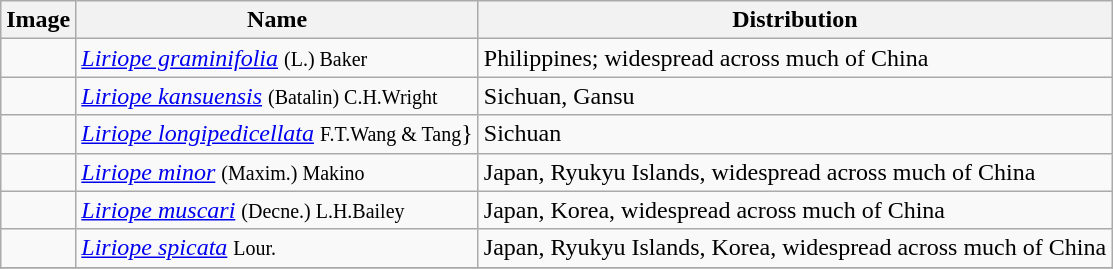<table class="wikitable">
<tr>
<th>Image</th>
<th>Name</th>
<th>Distribution</th>
</tr>
<tr>
<td></td>
<td><em><a href='#'>Liriope graminifolia</a></em>  <small>(L.) Baker</small></td>
<td>Philippines; widespread across much of China</td>
</tr>
<tr>
<td></td>
<td><em><a href='#'>Liriope kansuensis</a></em> <small>(Batalin) C.H.Wright</small></td>
<td>Sichuan, Gansu</td>
</tr>
<tr>
<td></td>
<td><em><a href='#'>Liriope longipedicellata</a></em>  <small>F.T.Wang & Tang</small>}</td>
<td>Sichuan</td>
</tr>
<tr>
<td></td>
<td><em><a href='#'>Liriope minor</a></em>  <small>(Maxim.) Makino</small></td>
<td>Japan, Ryukyu Islands, widespread across much of China</td>
</tr>
<tr>
<td></td>
<td><em><a href='#'>Liriope muscari</a></em> <small>(Decne.) L.H.Bailey</small></td>
<td>Japan, Korea, widespread across much of China</td>
</tr>
<tr>
<td></td>
<td><em><a href='#'>Liriope spicata</a></em> <small>Lour.</small></td>
<td>Japan, Ryukyu Islands, Korea, widespread across much of China</td>
</tr>
<tr>
</tr>
</table>
